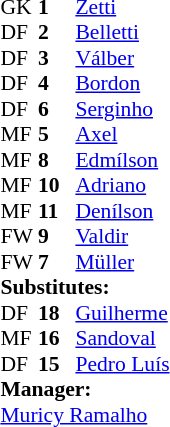<table cellspacing="0" cellpadding="0" style="font-size:90%; margin:0.2em auto;">
<tr>
<th width="25"></th>
<th width="25"></th>
</tr>
<tr>
<td>GK</td>
<td><strong>1</strong></td>
<td><a href='#'>Zetti</a></td>
</tr>
<tr>
<td>DF</td>
<td><strong>2</strong></td>
<td><a href='#'>Belletti</a></td>
</tr>
<tr>
<td>DF</td>
<td><strong>3</strong></td>
<td><a href='#'>Válber</a></td>
</tr>
<tr>
<td>DF</td>
<td><strong>4</strong></td>
<td><a href='#'>Bordon</a></td>
</tr>
<tr>
<td>DF</td>
<td><strong>6</strong></td>
<td><a href='#'>Serginho</a> </td>
</tr>
<tr>
<td>MF</td>
<td><strong>5</strong></td>
<td><a href='#'>Axel</a></td>
</tr>
<tr>
<td>MF</td>
<td><strong>8</strong></td>
<td><a href='#'>Edmílson</a></td>
</tr>
<tr>
<td>MF</td>
<td><strong>10</strong></td>
<td><a href='#'>Adriano</a> </td>
</tr>
<tr>
<td>MF</td>
<td><strong>11</strong></td>
<td><a href='#'>Denílson</a></td>
</tr>
<tr>
<td>FW</td>
<td><strong>9</strong></td>
<td><a href='#'>Valdir</a> </td>
</tr>
<tr>
<td>FW</td>
<td><strong>7</strong></td>
<td><a href='#'>Müller</a></td>
</tr>
<tr>
<td colspan=3><strong>Substitutes:</strong></td>
</tr>
<tr>
<td>DF</td>
<td><strong>18</strong></td>
<td><a href='#'>Guilherme</a></td>
<td></td>
<td></td>
</tr>
<tr>
<td>MF</td>
<td><strong>16</strong></td>
<td><a href='#'>Sandoval</a></td>
<td></td>
<td></td>
</tr>
<tr>
<td>DF</td>
<td><strong>15</strong></td>
<td><a href='#'>Pedro Luís</a></td>
<td></td>
<td></td>
</tr>
<tr>
<td colspan=3><strong>Manager:</strong></td>
</tr>
<tr>
<td colspan=4><a href='#'>Muricy Ramalho</a></td>
</tr>
</table>
